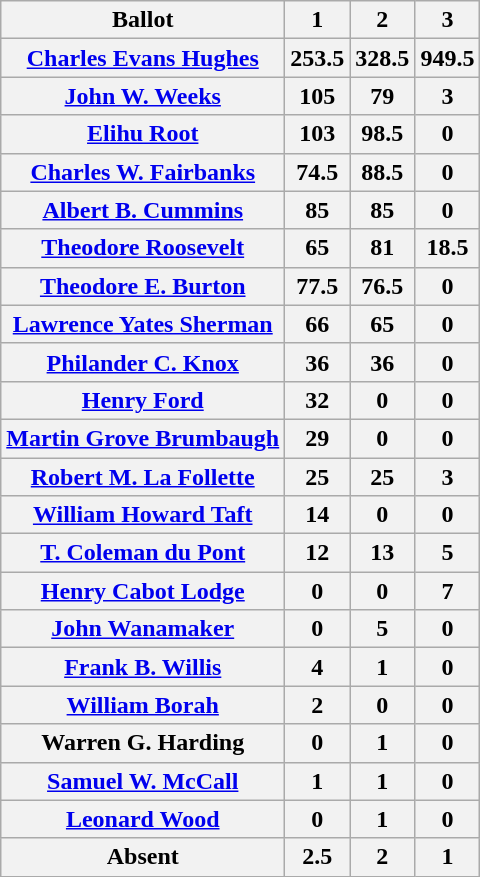<table class="wikitable" style="text">
<tr>
<th>Ballot</th>
<th>1</th>
<th>2</th>
<th>3</th>
</tr>
<tr>
<th><a href='#'>Charles Evans Hughes</a></th>
<th>253.5</th>
<th>328.5</th>
<th>949.5</th>
</tr>
<tr>
<th><a href='#'>John W. Weeks</a></th>
<th>105</th>
<th>79</th>
<th>3</th>
</tr>
<tr>
<th><a href='#'>Elihu Root</a></th>
<th>103</th>
<th>98.5</th>
<th>0</th>
</tr>
<tr>
<th><a href='#'>Charles W. Fairbanks</a></th>
<th>74.5</th>
<th>88.5</th>
<th>0</th>
</tr>
<tr>
<th><a href='#'>Albert B. Cummins</a></th>
<th>85</th>
<th>85</th>
<th>0</th>
</tr>
<tr>
<th><a href='#'>Theodore Roosevelt</a></th>
<th>65</th>
<th>81</th>
<th>18.5</th>
</tr>
<tr>
<th><a href='#'>Theodore E. Burton</a></th>
<th>77.5</th>
<th>76.5</th>
<th>0</th>
</tr>
<tr>
<th><a href='#'>Lawrence Yates Sherman</a></th>
<th>66</th>
<th>65</th>
<th>0</th>
</tr>
<tr>
<th><a href='#'>Philander C. Knox</a></th>
<th>36</th>
<th>36</th>
<th>0</th>
</tr>
<tr>
<th><a href='#'>Henry Ford</a></th>
<th>32</th>
<th>0</th>
<th>0</th>
</tr>
<tr>
<th><a href='#'>Martin Grove Brumbaugh</a></th>
<th>29</th>
<th>0</th>
<th>0</th>
</tr>
<tr>
<th><a href='#'>Robert M. La Follette</a></th>
<th>25</th>
<th>25</th>
<th>3</th>
</tr>
<tr>
<th><a href='#'>William Howard Taft</a></th>
<th>14</th>
<th>0</th>
<th>0</th>
</tr>
<tr>
<th><a href='#'>T. Coleman du Pont</a></th>
<th>12</th>
<th>13</th>
<th>5</th>
</tr>
<tr>
<th><a href='#'>Henry Cabot Lodge</a></th>
<th>0</th>
<th>0</th>
<th>7</th>
</tr>
<tr>
<th><a href='#'>John Wanamaker</a></th>
<th>0</th>
<th>5</th>
<th>0</th>
</tr>
<tr>
<th><a href='#'>Frank B. Willis</a></th>
<th>4</th>
<th>1</th>
<th>0</th>
</tr>
<tr>
<th><a href='#'>William Borah</a></th>
<th>2</th>
<th>0</th>
<th>0</th>
</tr>
<tr>
<th>Warren G. Harding</th>
<th>0</th>
<th>1</th>
<th>0</th>
</tr>
<tr>
<th><a href='#'>Samuel W. McCall</a></th>
<th>1</th>
<th>1</th>
<th>0</th>
</tr>
<tr>
<th><a href='#'>Leonard Wood</a></th>
<th>0</th>
<th>1</th>
<th>0</th>
</tr>
<tr>
<th>Absent</th>
<th>2.5</th>
<th>2</th>
<th>1</th>
</tr>
</table>
